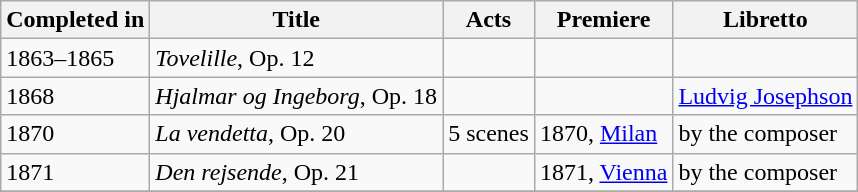<table class="wikitable">
<tr>
<th>Completed in</th>
<th>Title</th>
<th>Acts</th>
<th>Premiere</th>
<th>Libretto</th>
</tr>
<tr>
<td>1863–1865</td>
<td><em>Tovelille</em>, Op. 12</td>
<td></td>
<td></td>
<td></td>
</tr>
<tr>
<td>1868</td>
<td><em>Hjalmar og Ingeborg</em>, Op. 18</td>
<td></td>
<td></td>
<td><a href='#'>Ludvig Josephson</a></td>
</tr>
<tr>
<td>1870</td>
<td><em>La vendetta</em>, Op. 20</td>
<td>5 scenes</td>
<td>1870, <a href='#'>Milan</a></td>
<td>by the composer</td>
</tr>
<tr>
<td>1871</td>
<td><em>Den rejsende</em>, Op. 21</td>
<td></td>
<td>1871, <a href='#'>Vienna</a></td>
<td>by the composer</td>
</tr>
<tr>
</tr>
</table>
